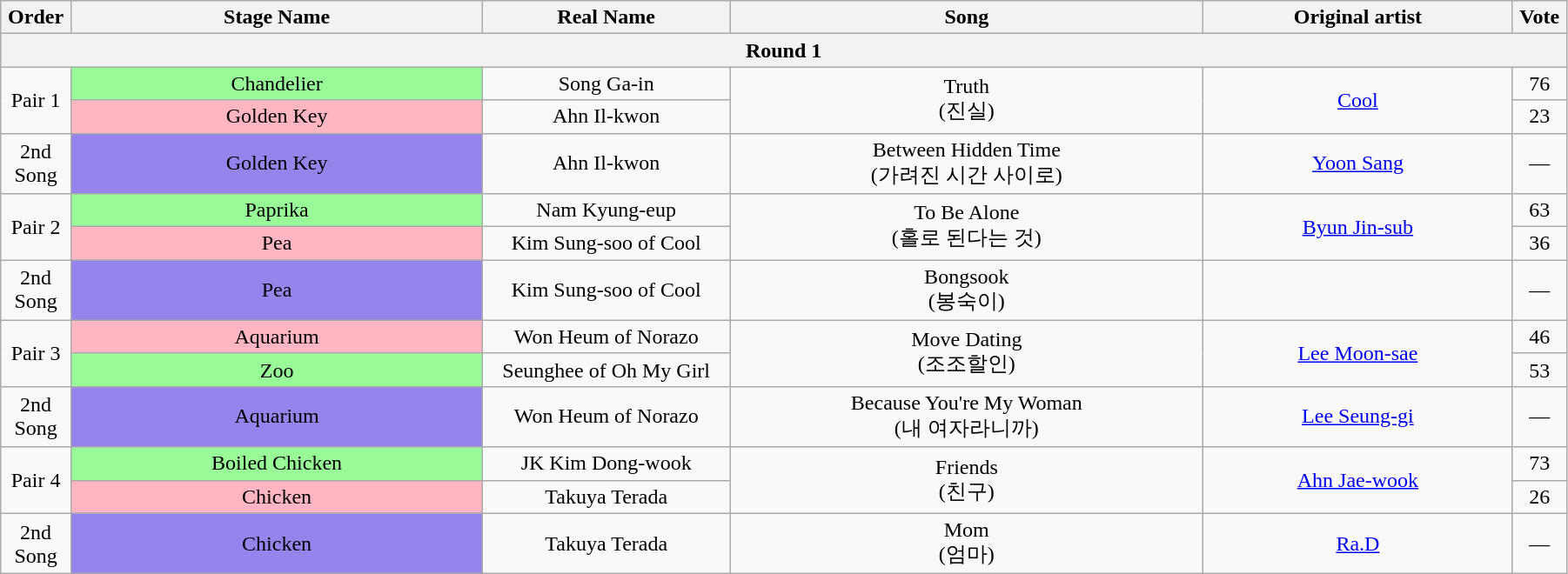<table class="wikitable" style="text-align:center; width:95%;">
<tr>
<th style="width:1%;">Order</th>
<th style="width:20%;">Stage Name</th>
<th style="width:12%;">Real Name</th>
<th style="width:23%;">Song</th>
<th style="width:15%;">Original artist</th>
<th style="width:1%;">Vote</th>
</tr>
<tr>
<th colspan=6>Round 1</th>
</tr>
<tr>
<td rowspan=2>Pair 1</td>
<td bgcolor="palegreen">Chandelier</td>
<td>Song Ga-in</td>
<td rowspan=2>Truth<br>(진실)</td>
<td rowspan=2><a href='#'>Cool</a></td>
<td>76</td>
</tr>
<tr>
<td bgcolor="lightpink">Golden Key</td>
<td>Ahn Il-kwon</td>
<td>23</td>
</tr>
<tr>
<td>2nd Song</td>
<td bgcolor="#9683EC">Golden Key</td>
<td>Ahn Il-kwon</td>
<td>Between Hidden Time<br>(가려진 시간 사이로)</td>
<td><a href='#'>Yoon Sang</a></td>
<td>—</td>
</tr>
<tr>
<td rowspan=2>Pair 2</td>
<td bgcolor="palegreen">Paprika</td>
<td>Nam Kyung-eup</td>
<td rowspan=2>To Be Alone<br>(홀로 된다는 것)</td>
<td rowspan=2><a href='#'>Byun Jin-sub</a></td>
<td>63</td>
</tr>
<tr>
<td bgcolor="lightpink">Pea</td>
<td>Kim Sung-soo of Cool</td>
<td>36</td>
</tr>
<tr>
<td>2nd Song</td>
<td bgcolor="#9683EC">Pea</td>
<td>Kim Sung-soo of Cool</td>
<td>Bongsook<br>(봉숙이)</td>
<td></td>
<td>—</td>
</tr>
<tr>
<td rowspan=2>Pair 3</td>
<td bgcolor="lightpink">Aquarium</td>
<td>Won Heum of Norazo</td>
<td rowspan=2>Move Dating<br>(조조할인)</td>
<td rowspan=2><a href='#'>Lee Moon-sae</a></td>
<td>46</td>
</tr>
<tr>
<td bgcolor="palegreen">Zoo</td>
<td>Seunghee of Oh My Girl</td>
<td>53</td>
</tr>
<tr>
<td>2nd Song</td>
<td bgcolor="#9683EC">Aquarium</td>
<td>Won Heum of Norazo</td>
<td>Because You're My Woman<br>(내 여자라니까)</td>
<td><a href='#'>Lee Seung-gi</a></td>
<td>—</td>
</tr>
<tr>
<td rowspan=2>Pair 4</td>
<td bgcolor="palegreen">Boiled Chicken</td>
<td>JK Kim Dong-wook</td>
<td rowspan=2>Friends<br>(친구)</td>
<td rowspan=2><a href='#'>Ahn Jae-wook</a></td>
<td>73</td>
</tr>
<tr>
<td bgcolor="lightpink">Chicken</td>
<td>Takuya Terada</td>
<td>26</td>
</tr>
<tr>
<td>2nd Song</td>
<td bgcolor="#9683EC">Chicken</td>
<td>Takuya Terada</td>
<td>Mom<br>(엄마)</td>
<td><a href='#'>Ra.D</a></td>
<td>—</td>
</tr>
</table>
